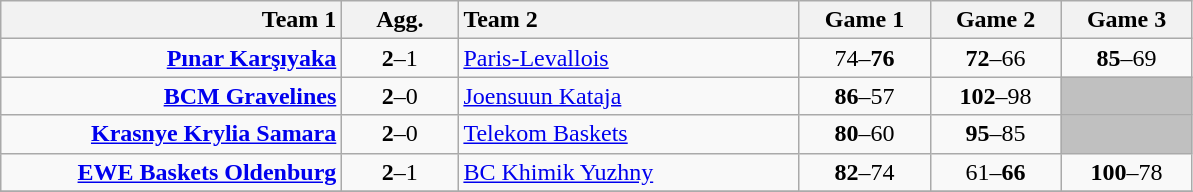<table class=wikitable style="text-align:center">
<tr>
<th width=220 style="text-align:right">Team 1</th>
<th width=70>Agg.</th>
<th width=220 style="text-align:left">Team 2</th>
<th width=80>Game 1</th>
<th width=80>Game 2</th>
<th width=80>Game 3</th>
</tr>
<tr>
<td align=right><strong><a href='#'>Pınar Karşıyaka</a></strong> </td>
<td><strong>2</strong>–1</td>
<td align=left> <a href='#'>Paris-Levallois</a></td>
<td>74–<strong>76</strong></td>
<td><strong>72</strong>–66</td>
<td><strong>85</strong>–69</td>
</tr>
<tr>
<td align=right><strong><a href='#'>BCM Gravelines</a></strong> </td>
<td><strong>2</strong>–0</td>
<td align=left> <a href='#'>Joensuun Kataja</a></td>
<td><strong>86</strong>–57</td>
<td><strong>102</strong>–98</td>
<td bgcolor=#C0C0C0></td>
</tr>
<tr>
<td align=right><strong><a href='#'>Krasnye Krylia Samara</a></strong> </td>
<td><strong>2</strong>–0</td>
<td align=left> <a href='#'>Telekom Baskets</a></td>
<td><strong>80</strong>–60</td>
<td><strong>95</strong>–85</td>
<td bgcolor=#C0C0C0></td>
</tr>
<tr>
<td align=right><strong><a href='#'>EWE Baskets Oldenburg</a></strong> </td>
<td><strong>2</strong>–1</td>
<td align=left> <a href='#'>BC Khimik Yuzhny</a></td>
<td><strong>82</strong>–74</td>
<td>61–<strong>66</strong></td>
<td><strong>100</strong>–78</td>
</tr>
<tr>
</tr>
</table>
